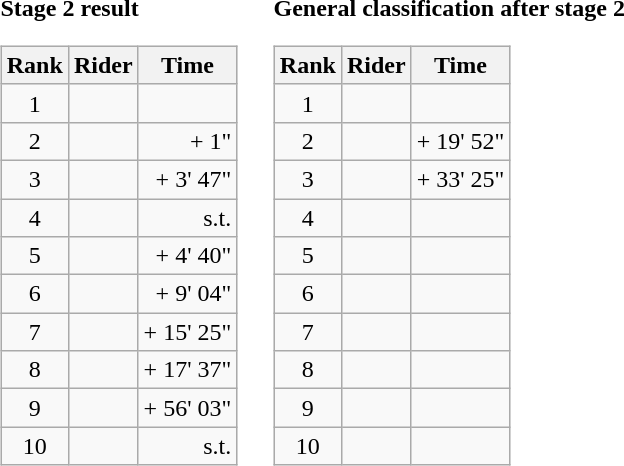<table>
<tr>
<td><strong>Stage 2 result</strong><br><table class="wikitable">
<tr>
<th scope="col">Rank</th>
<th scope="col">Rider</th>
<th scope="col">Time</th>
</tr>
<tr>
<td style="text-align:center;">1</td>
<td></td>
<td style="text-align:right;"></td>
</tr>
<tr>
<td style="text-align:center;">2</td>
<td></td>
<td style="text-align:right;">+ 1"</td>
</tr>
<tr>
<td style="text-align:center;">3</td>
<td></td>
<td style="text-align:right;">+ 3' 47"</td>
</tr>
<tr>
<td style="text-align:center;">4</td>
<td></td>
<td style="text-align:right;">s.t.</td>
</tr>
<tr>
<td style="text-align:center;">5</td>
<td></td>
<td style="text-align:right;">+ 4' 40"</td>
</tr>
<tr>
<td style="text-align:center;">6</td>
<td></td>
<td style="text-align:right;">+ 9' 04"</td>
</tr>
<tr>
<td style="text-align:center;">7</td>
<td></td>
<td style="text-align:right;">+ 15' 25"</td>
</tr>
<tr>
<td style="text-align:center;">8</td>
<td></td>
<td style="text-align:right;">+ 17' 37"</td>
</tr>
<tr>
<td style="text-align:center;">9</td>
<td></td>
<td style="text-align:right;">+ 56' 03"</td>
</tr>
<tr>
<td style="text-align:center;">10</td>
<td></td>
<td style="text-align:right;">s.t.</td>
</tr>
</table>
</td>
<td></td>
<td><strong>General classification after stage 2</strong><br><table class="wikitable">
<tr>
<th scope="col">Rank</th>
<th scope="col">Rider</th>
<th scope="col">Time</th>
</tr>
<tr>
<td style="text-align:center;">1</td>
<td></td>
<td style="text-align:right;"></td>
</tr>
<tr>
<td style="text-align:center;">2</td>
<td></td>
<td style="text-align:right;">+ 19' 52"</td>
</tr>
<tr>
<td style="text-align:center;">3</td>
<td></td>
<td style="text-align:right;">+ 33' 25"</td>
</tr>
<tr>
<td style="text-align:center;">4</td>
<td></td>
<td style="text-align:right;"></td>
</tr>
<tr>
<td style="text-align:center;">5</td>
<td></td>
<td style="text-align:right;"></td>
</tr>
<tr>
<td style="text-align:center;">6</td>
<td></td>
<td style="text-align:right;"></td>
</tr>
<tr>
<td style="text-align:center;">7</td>
<td></td>
<td style="text-align:right;"></td>
</tr>
<tr>
<td style="text-align:center;">8</td>
<td></td>
<td style="text-align:right;"></td>
</tr>
<tr>
<td style="text-align:center;">9</td>
<td></td>
<td style="text-align:right;"></td>
</tr>
<tr>
<td style="text-align:center;">10</td>
<td></td>
<td style="text-align:right;"></td>
</tr>
</table>
</td>
</tr>
</table>
